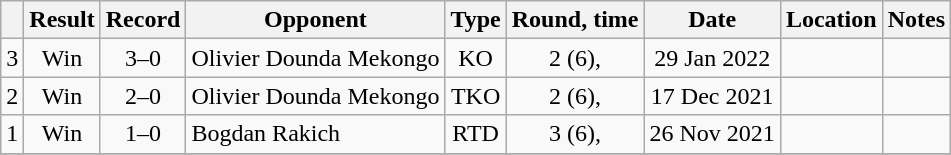<table class="wikitable" style="text-align:center">
<tr>
<th></th>
<th>Result</th>
<th>Record</th>
<th>Opponent</th>
<th>Type</th>
<th>Round, time</th>
<th>Date</th>
<th>Location</th>
<th>Notes</th>
</tr>
<tr>
<td>3</td>
<td>Win</td>
<td>3–0</td>
<td align=left> Olivier Dounda Mekongo</td>
<td>KO</td>
<td>2 (6), </td>
<td>29 Jan 2022</td>
<td align=left> </td>
<td align=left></td>
</tr>
<tr>
<td>2</td>
<td>Win</td>
<td>2–0</td>
<td align=left> Olivier Dounda Mekongo</td>
<td>TKO</td>
<td>2 (6), </td>
<td>17 Dec 2021</td>
<td align=left> </td>
<td align=left></td>
</tr>
<tr>
<td>1</td>
<td>Win</td>
<td>1–0</td>
<td align=left> Bogdan Rakich</td>
<td>RTD</td>
<td>3 (6), </td>
<td>26 Nov 2021</td>
<td align=left> </td>
<td align=left></td>
</tr>
<tr>
</tr>
</table>
